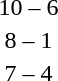<table style="text-align:center">
<tr>
<th width=200></th>
<th width=100></th>
<th width=200></th>
</tr>
<tr>
<td align=right><strong></strong></td>
<td>10 – 6</td>
<td align=left></td>
</tr>
<tr>
<td align=right><strong></strong></td>
<td>8 – 1</td>
<td align=left></td>
</tr>
<tr>
<td align=right><strong></strong></td>
<td>7 – 4</td>
<td align=left></td>
</tr>
</table>
